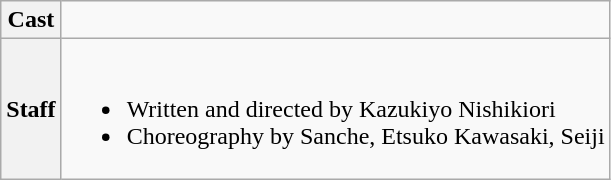<table class="wikitable">
<tr>
<th>Cast</th>
<td></td>
</tr>
<tr>
<th>Staff</th>
<td><br><ul><li>Written and directed by Kazukiyo Nishikiori</li><li>Choreography by Sanche, Etsuko Kawasaki, Seiji</li></ul></td>
</tr>
</table>
